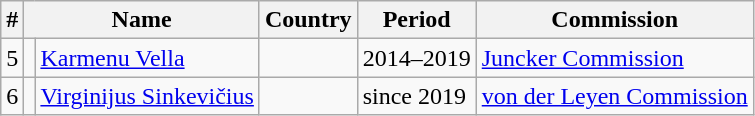<table class="wikitable">
<tr>
<th>#</th>
<th colspan=2>Name</th>
<th>Country</th>
<th>Period</th>
<th>Commission</th>
</tr>
<tr>
<td>5</td>
<td></td>
<td><a href='#'>Karmenu Vella</a></td>
<td></td>
<td>2014–2019</td>
<td><a href='#'>Juncker Commission</a></td>
</tr>
<tr>
<td>6</td>
<td></td>
<td><a href='#'>Virginijus Sinkevičius</a></td>
<td></td>
<td>since 2019</td>
<td><a href='#'>von der Leyen Commission</a></td>
</tr>
</table>
